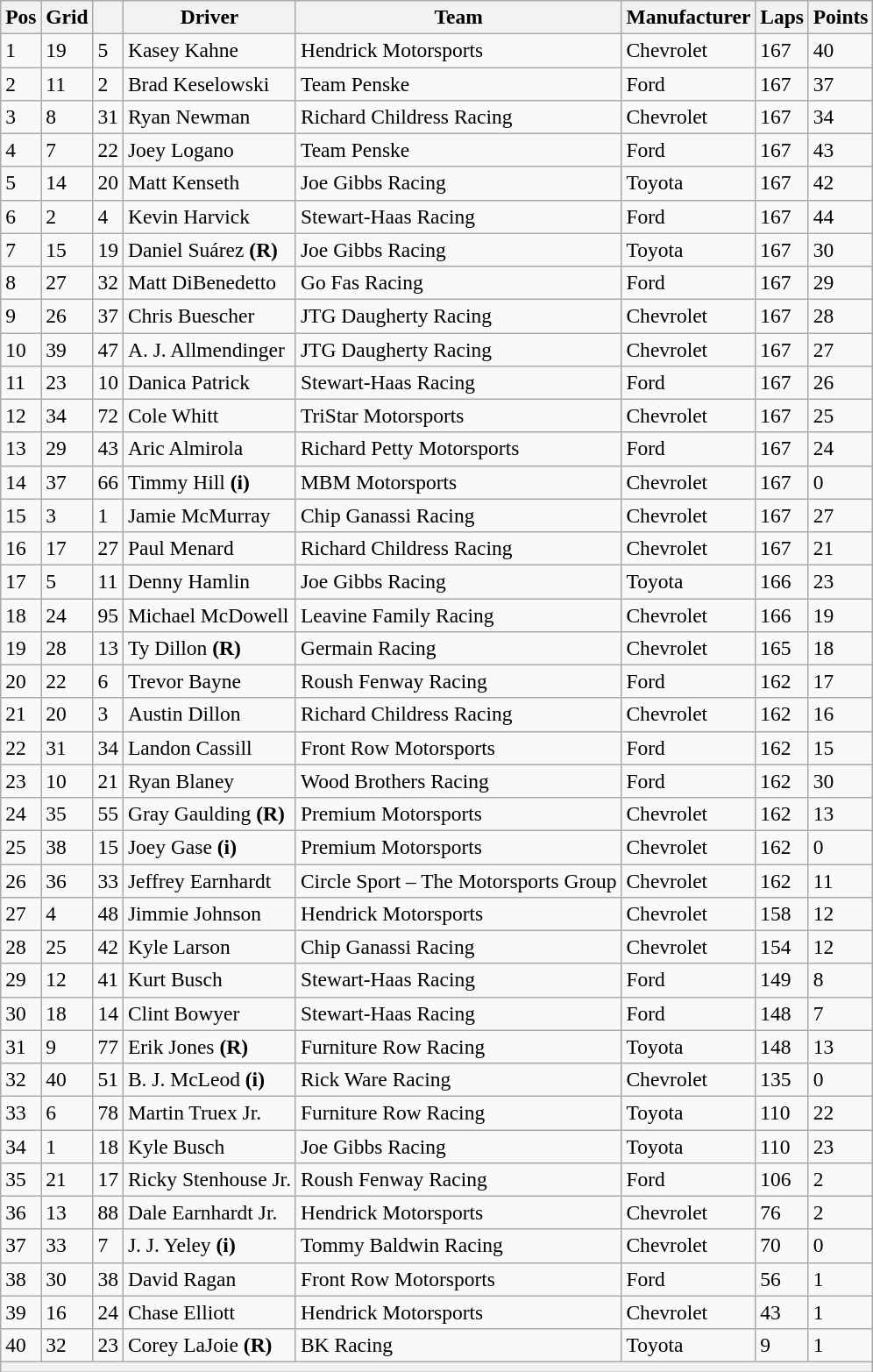<table class="wikitable" style="font-size:98%">
<tr>
<th>Pos</th>
<th>Grid</th>
<th></th>
<th>Driver</th>
<th>Team</th>
<th>Manufacturer</th>
<th>Laps</th>
<th>Points</th>
</tr>
<tr>
<td>1</td>
<td>19</td>
<td>5</td>
<td>Kasey Kahne</td>
<td>Hendrick Motorsports</td>
<td>Chevrolet</td>
<td>167</td>
<td>40</td>
</tr>
<tr>
<td>2</td>
<td>11</td>
<td>2</td>
<td>Brad Keselowski</td>
<td>Team Penske</td>
<td>Ford</td>
<td>167</td>
<td>37</td>
</tr>
<tr>
<td>3</td>
<td>8</td>
<td>31</td>
<td>Ryan Newman</td>
<td>Richard Childress Racing</td>
<td>Chevrolet</td>
<td>167</td>
<td>34</td>
</tr>
<tr>
<td>4</td>
<td>7</td>
<td>22</td>
<td>Joey Logano</td>
<td>Team Penske</td>
<td>Ford</td>
<td>167</td>
<td>43</td>
</tr>
<tr>
<td>5</td>
<td>14</td>
<td>20</td>
<td>Matt Kenseth</td>
<td>Joe Gibbs Racing</td>
<td>Toyota</td>
<td>167</td>
<td>42</td>
</tr>
<tr>
<td>6</td>
<td>2</td>
<td>4</td>
<td>Kevin Harvick</td>
<td>Stewart-Haas Racing</td>
<td>Ford</td>
<td>167</td>
<td>44</td>
</tr>
<tr>
<td>7</td>
<td>15</td>
<td>19</td>
<td>Daniel Suárez <strong>(R)</strong></td>
<td>Joe Gibbs Racing</td>
<td>Toyota</td>
<td>167</td>
<td>30</td>
</tr>
<tr>
<td>8</td>
<td>27</td>
<td>32</td>
<td>Matt DiBenedetto</td>
<td>Go Fas Racing</td>
<td>Ford</td>
<td>167</td>
<td>29</td>
</tr>
<tr>
<td>9</td>
<td>26</td>
<td>37</td>
<td>Chris Buescher</td>
<td>JTG Daugherty Racing</td>
<td>Chevrolet</td>
<td>167</td>
<td>28</td>
</tr>
<tr>
<td>10</td>
<td>39</td>
<td>47</td>
<td>A. J. Allmendinger</td>
<td>JTG Daugherty Racing</td>
<td>Chevrolet</td>
<td>167</td>
<td>27</td>
</tr>
<tr>
<td>11</td>
<td>23</td>
<td>10</td>
<td>Danica Patrick</td>
<td>Stewart-Haas Racing</td>
<td>Ford</td>
<td>167</td>
<td>26</td>
</tr>
<tr>
<td>12</td>
<td>34</td>
<td>72</td>
<td>Cole Whitt</td>
<td>TriStar Motorsports</td>
<td>Chevrolet</td>
<td>167</td>
<td>25</td>
</tr>
<tr>
<td>13</td>
<td>29</td>
<td>43</td>
<td>Aric Almirola</td>
<td>Richard Petty Motorsports</td>
<td>Ford</td>
<td>167</td>
<td>24</td>
</tr>
<tr>
<td>14</td>
<td>37</td>
<td>66</td>
<td>Timmy Hill <strong>(i)</strong></td>
<td>MBM Motorsports</td>
<td>Chevrolet</td>
<td>167</td>
<td>0</td>
</tr>
<tr>
<td>15</td>
<td>3</td>
<td>1</td>
<td>Jamie McMurray</td>
<td>Chip Ganassi Racing</td>
<td>Chevrolet</td>
<td>167</td>
<td>27</td>
</tr>
<tr>
<td>16</td>
<td>17</td>
<td>27</td>
<td>Paul Menard</td>
<td>Richard Childress Racing</td>
<td>Chevrolet</td>
<td>167</td>
<td>21</td>
</tr>
<tr>
<td>17</td>
<td>5</td>
<td>11</td>
<td>Denny Hamlin</td>
<td>Joe Gibbs Racing</td>
<td>Toyota</td>
<td>166</td>
<td>23</td>
</tr>
<tr>
<td>18</td>
<td>24</td>
<td>95</td>
<td>Michael McDowell</td>
<td>Leavine Family Racing</td>
<td>Chevrolet</td>
<td>166</td>
<td>19</td>
</tr>
<tr>
<td>19</td>
<td>28</td>
<td>13</td>
<td>Ty Dillon <strong>(R)</strong></td>
<td>Germain Racing</td>
<td>Chevrolet</td>
<td>165</td>
<td>18</td>
</tr>
<tr>
<td>20</td>
<td>22</td>
<td>6</td>
<td>Trevor Bayne</td>
<td>Roush Fenway Racing</td>
<td>Ford</td>
<td>162</td>
<td>17</td>
</tr>
<tr>
<td>21</td>
<td>20</td>
<td>3</td>
<td>Austin Dillon</td>
<td>Richard Childress Racing</td>
<td>Chevrolet</td>
<td>162</td>
<td>16</td>
</tr>
<tr>
<td>22</td>
<td>31</td>
<td>34</td>
<td>Landon Cassill</td>
<td>Front Row Motorsports</td>
<td>Ford</td>
<td>162</td>
<td>15</td>
</tr>
<tr>
<td>23</td>
<td>10</td>
<td>21</td>
<td>Ryan Blaney</td>
<td>Wood Brothers Racing</td>
<td>Ford</td>
<td>162</td>
<td>30</td>
</tr>
<tr>
<td>24</td>
<td>35</td>
<td>55</td>
<td>Gray Gaulding <strong>(R)</strong></td>
<td>Premium Motorsports</td>
<td>Chevrolet</td>
<td>162</td>
<td>13</td>
</tr>
<tr>
<td>25</td>
<td>38</td>
<td>15</td>
<td>Joey Gase <strong>(i)</strong></td>
<td>Premium Motorsports</td>
<td>Chevrolet</td>
<td>162</td>
<td>0</td>
</tr>
<tr>
<td>26</td>
<td>36</td>
<td>33</td>
<td>Jeffrey Earnhardt</td>
<td>Circle Sport – The Motorsports Group</td>
<td>Chevrolet</td>
<td>162</td>
<td>11</td>
</tr>
<tr>
<td>27</td>
<td>4</td>
<td>48</td>
<td>Jimmie Johnson</td>
<td>Hendrick Motorsports</td>
<td>Chevrolet</td>
<td>158</td>
<td>12</td>
</tr>
<tr>
<td>28</td>
<td>25</td>
<td>42</td>
<td>Kyle Larson</td>
<td>Chip Ganassi Racing</td>
<td>Chevrolet</td>
<td>154</td>
<td>12</td>
</tr>
<tr>
<td>29</td>
<td>12</td>
<td>41</td>
<td>Kurt Busch</td>
<td>Stewart-Haas Racing</td>
<td>Ford</td>
<td>149</td>
<td>8</td>
</tr>
<tr>
<td>30</td>
<td>18</td>
<td>14</td>
<td>Clint Bowyer</td>
<td>Stewart-Haas Racing</td>
<td>Ford</td>
<td>148</td>
<td>7</td>
</tr>
<tr>
<td>31</td>
<td>9</td>
<td>77</td>
<td>Erik Jones <strong>(R)</strong></td>
<td>Furniture Row Racing</td>
<td>Toyota</td>
<td>148</td>
<td>13</td>
</tr>
<tr>
<td>32</td>
<td>40</td>
<td>51</td>
<td>B. J. McLeod <strong>(i)</strong></td>
<td>Rick Ware Racing</td>
<td>Chevrolet</td>
<td>135</td>
<td>0</td>
</tr>
<tr>
<td>33</td>
<td>6</td>
<td>78</td>
<td>Martin Truex Jr.</td>
<td>Furniture Row Racing</td>
<td>Toyota</td>
<td>110</td>
<td>22</td>
</tr>
<tr>
<td>34</td>
<td>1</td>
<td>18</td>
<td>Kyle Busch</td>
<td>Joe Gibbs Racing</td>
<td>Toyota</td>
<td>110</td>
<td>23</td>
</tr>
<tr>
<td>35</td>
<td>21</td>
<td>17</td>
<td>Ricky Stenhouse Jr.</td>
<td>Roush Fenway Racing</td>
<td>Ford</td>
<td>106</td>
<td>2</td>
</tr>
<tr>
<td>36</td>
<td>13</td>
<td>88</td>
<td>Dale Earnhardt Jr.</td>
<td>Hendrick Motorsports</td>
<td>Chevrolet</td>
<td>76</td>
<td>2</td>
</tr>
<tr>
<td>37</td>
<td>33</td>
<td>7</td>
<td>J. J. Yeley <strong>(i)</strong></td>
<td>Tommy Baldwin Racing</td>
<td>Chevrolet</td>
<td>70</td>
<td>0</td>
</tr>
<tr>
<td>38</td>
<td>30</td>
<td>38</td>
<td>David Ragan</td>
<td>Front Row Motorsports</td>
<td>Ford</td>
<td>56</td>
<td>1</td>
</tr>
<tr>
<td>39</td>
<td>16</td>
<td>24</td>
<td>Chase Elliott</td>
<td>Hendrick Motorsports</td>
<td>Chevrolet</td>
<td>43</td>
<td>1</td>
</tr>
<tr>
<td>40</td>
<td>32</td>
<td>23</td>
<td>Corey LaJoie <strong>(R)</strong></td>
<td>BK Racing</td>
<td>Toyota</td>
<td>9</td>
<td>1</td>
</tr>
<tr>
<th colspan="8"></th>
</tr>
</table>
